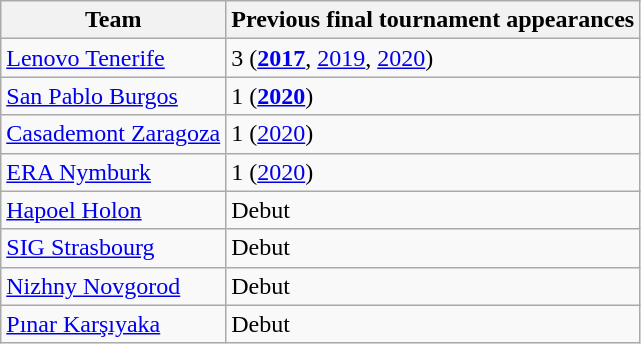<table class="wikitable">
<tr>
<th>Team</th>
<th>Previous final tournament appearances</th>
</tr>
<tr>
<td> <a href='#'>Lenovo Tenerife</a></td>
<td>3 (<strong><a href='#'>2017</a></strong>, <a href='#'>2019</a>, <a href='#'>2020</a>)</td>
</tr>
<tr>
<td> <a href='#'>San Pablo Burgos</a></td>
<td>1 (<strong><a href='#'>2020</a></strong>)</td>
</tr>
<tr>
<td> <a href='#'>Casademont Zaragoza</a></td>
<td>1 (<a href='#'>2020</a>)</td>
</tr>
<tr>
<td> <a href='#'>ERA Nymburk</a></td>
<td>1 (<a href='#'>2020</a>)</td>
</tr>
<tr>
<td> <a href='#'>Hapoel Holon</a></td>
<td>Debut</td>
</tr>
<tr>
<td> <a href='#'>SIG Strasbourg</a></td>
<td>Debut</td>
</tr>
<tr>
<td> <a href='#'>Nizhny Novgorod</a></td>
<td>Debut</td>
</tr>
<tr>
<td> <a href='#'>Pınar Karşıyaka</a></td>
<td>Debut</td>
</tr>
</table>
